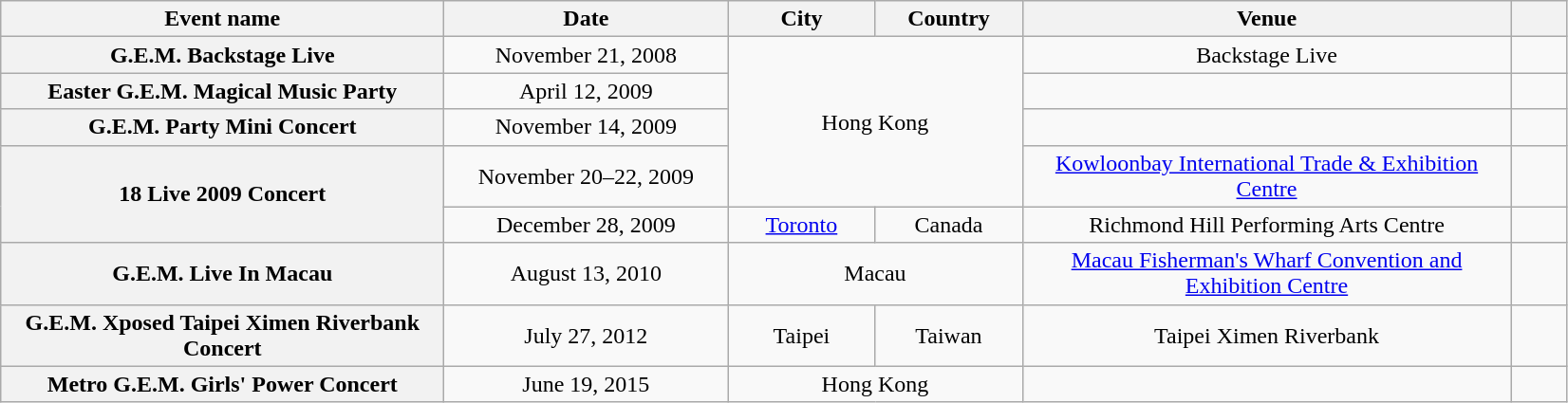<table class="wikitable plainrowheaders" style="text-align:center;">
<tr>
<th scope="col" style="width:19em;">Event name</th>
<th scope="col" style="width:12em;">Date</th>
<th scope="col" style="width:6em;">City</th>
<th scope="col" style="width:6em;">Country</th>
<th scope="col" style="width:21em;">Venue</th>
<th scope="col" style="width:2em;"></th>
</tr>
<tr>
<th scope="row">G.E.M. Backstage Live</th>
<td>November 21, 2008</td>
<td colspan="2" rowspan="4">Hong Kong</td>
<td>Backstage Live</td>
<td></td>
</tr>
<tr>
<th scope="row">Easter G.E.M. Magical Music Party</th>
<td>April 12, 2009</td>
<td></td>
<td></td>
</tr>
<tr>
<th scope="row">G.E.M. Party Mini Concert</th>
<td>November 14, 2009</td>
<td></td>
<td></td>
</tr>
<tr>
<th scope="row" rowspan="2">18 Live 2009 Concert</th>
<td>November 20–22, 2009</td>
<td><a href='#'>Kowloonbay International Trade & Exhibition Centre</a></td>
<td></td>
</tr>
<tr>
<td>December 28, 2009</td>
<td><a href='#'>Toronto</a></td>
<td>Canada</td>
<td>Richmond Hill Performing Arts Centre</td>
<td></td>
</tr>
<tr>
<th scope="row">G.E.M. Live In Macau</th>
<td>August 13, 2010</td>
<td colspan="2">Macau</td>
<td><a href='#'>Macau Fisherman's Wharf Convention and Exhibition Centre</a></td>
<td></td>
</tr>
<tr>
<th scope="row">G.E.M. Xposed Taipei Ximen Riverbank Concert</th>
<td>July 27, 2012</td>
<td>Taipei</td>
<td>Taiwan</td>
<td>Taipei Ximen Riverbank</td>
<td></td>
</tr>
<tr>
<th scope="row">Metro G.E.M. Girls' Power Concert</th>
<td>June 19, 2015</td>
<td colspan="2">Hong Kong</td>
<td></td>
<td></td>
</tr>
</table>
